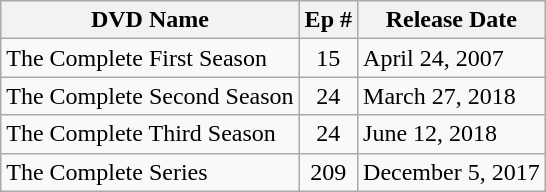<table class="wikitable">
<tr>
<th>DVD Name</th>
<th>Ep #</th>
<th>Release Date</th>
</tr>
<tr>
<td>The Complete First Season</td>
<td align="center">15</td>
<td>April 24, 2007</td>
</tr>
<tr>
<td>The Complete Second Season</td>
<td align="center">24</td>
<td>March 27, 2018</td>
</tr>
<tr>
<td>The Complete Third Season</td>
<td align="center">24</td>
<td>June 12, 2018</td>
</tr>
<tr>
<td>The Complete Series</td>
<td align="center">209</td>
<td>December 5, 2017</td>
</tr>
</table>
